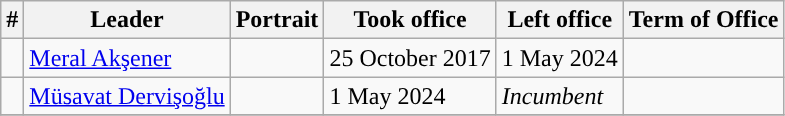<table class="wikitable">
<tr>
<th>#</th>
<th>Leader<br></th>
<th>Portrait</th>
<th>Took office</th>
<th>Left office</th>
<th>Term of Office</th>
</tr>
<tr>
<td style="background:"></td>
<td><a href='#'>Meral Akşener</a><br></td>
<td></td>
<td>25 October 2017</td>
<td>1 May 2024</td>
<td></td>
</tr>
<tr>
<td style="background:"></td>
<td><a href='#'>Müsavat Dervişoğlu</a><br></td>
<td></td>
<td>1 May 2024</td>
<td><em>Incumbent</em></td>
<td></td>
</tr>
<tr>
</tr>
</table>
